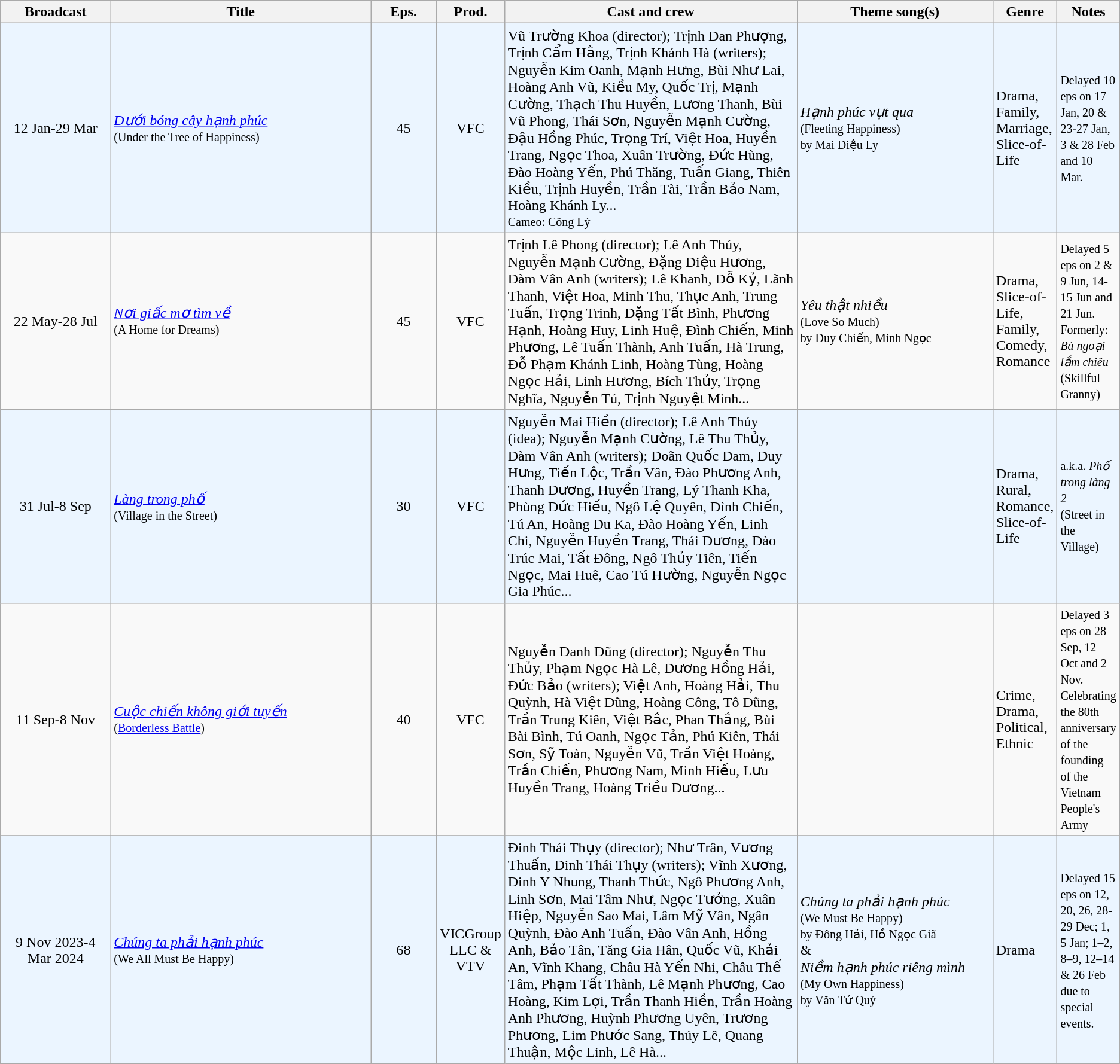<table class="wikitable sortable">
<tr>
<th style="width:10%;">Broadcast</th>
<th style="width:24%;">Title</th>
<th style="width:6%;">Eps.</th>
<th style="width:5%;">Prod.</th>
<th style="width:27%;">Cast and crew</th>
<th style="width:18%;">Theme song(s)</th>
<th style="width:5%;">Genre</th>
<th style="width:5%;">Notes</th>
</tr>
<tr ---- bgcolor="#ebf5ff">
<td style="text-align:center;">12 Jan-29 Mar<br></td>
<td><em><a href='#'>Dưới bóng cây hạnh phúc</a></em><br><small>(Under the Tree of Happiness)</small></td>
<td style="text-align:center;">45</td>
<td style="text-align:center;">VFC</td>
<td>Vũ Trường Khoa (director); Trịnh Đan Phượng, Trịnh Cẩm Hằng, Trịnh Khánh Hà (writers); Nguyễn Kim Oanh, Mạnh Hưng, Bùi Như Lai, Hoàng Anh Vũ, Kiều My, Quốc Trị, Mạnh Cường, Thạch Thu Huyền, Lương Thanh, Bùi Vũ Phong, Thái Sơn, Nguyễn Mạnh Cường, Đậu Hồng Phúc, Trọng Trí, Việt Hoa, Huyền Trang, Ngọc Thoa, Xuân Trường, Đức Hùng, Đào Hoàng Yến, Phú Thăng, Tuấn Giang, Thiên Kiều, Trịnh Huyền, Trần Tài, Trần Bảo Nam, Hoàng Khánh Ly...<br><small>Cameo: Công Lý</small></td>
<td><em>Hạnh phúc vụt qua</em><br><small>(Fleeting Happiness)<br>by Mai Diệu Ly</small></td>
<td>Drama, Family, Marriage, Slice-of-Life</td>
<td><small>Delayed 10 eps on 17 Jan, 20 & 23-27 Jan, 3 & 28 Feb and 10 Mar.</small></td>
</tr>
<tr>
<td style="text-align:center;">22 May-28 Jul<br></td>
<td><em><a href='#'>Nơi giấc mơ tìm về</a></em><br><small>(A Home for Dreams)</small></td>
<td style="text-align:center;">45</td>
<td style="text-align:center;">VFC</td>
<td>Trịnh Lê Phong (director); Lê Anh Thúy, Nguyễn Mạnh Cường, Đặng Diệu Hương, Đàm Vân Anh (writers); Lê Khanh, Đỗ Kỷ, Lãnh Thanh, Việt Hoa, Minh Thu, Thục Anh, Trung Tuấn, Trọng Trinh, Đặng Tất Bình, Phương Hạnh, Hoàng Huy, Linh Huệ, Đình Chiến, Minh Phương, Lê Tuấn Thành, Anh Tuấn, Hà Trung, Đỗ Phạm Khánh Linh, Hoàng Tùng, Hoàng Ngọc Hải, Linh Hương, Bích Thủy, Trọng Nghĩa, Nguyễn Tú, Trịnh Nguyệt Minh...</td>
<td><em>Yêu thật nhiều</em><br><small>(Love So Much)<br>by Duy Chiến, Minh Ngọc</small></td>
<td>Drama, Slice-of-Life, Family, Comedy, Romance</td>
<td><small>Delayed 5 eps on 2 & 9 Jun, 14-15 Jun and 21 Jun.</small><br><small>Formerly: <em>Bà ngoại lắm chiêu</em><br>(Skillful Granny)</small></td>
</tr>
<tr>
</tr>
<tr ---- bgcolor="#ebf5ff">
<td style="text-align:center;">31 Jul-8 Sep<br></td>
<td><em><a href='#'>Làng trong phố</a></em><br><small>(Village in the Street)</small></td>
<td style="text-align:center;">30</td>
<td style="text-align:center;">VFC</td>
<td>Nguyễn Mai Hiền (director); Lê Anh Thúy (idea); Nguyễn Mạnh Cường, Lê Thu Thủy, Đàm Vân Anh (writers); Doãn Quốc Đam, Duy Hưng, Tiến Lộc, Trần Vân, Đào Phương Anh, Thanh Dương, Huyền Trang, Lý Thanh Kha, Phùng Đức Hiếu, Ngô Lệ Quyên, Đình Chiến, Tú An, Hoàng Du Ka, Đào Hoàng Yến, Linh Chi, Nguyễn Huyền Trang, Thái Dương, Đào Trúc Mai, Tất Đông, Ngô Thủy Tiên, Tiến Ngọc, Mai Huê, Cao Tú Hường, Nguyễn Ngọc Gia Phúc...</td>
<td></td>
<td>Drama, Rural, Romance, Slice-of-Life</td>
<td><small>a.k.a. <em>Phố trong làng 2</em><br>(Street in the Village)</small></td>
</tr>
<tr>
<td style="text-align:center;">11 Sep-8 Nov<br></td>
<td><em><a href='#'>Cuộc chiến không giới tuyến</a></em><br><small>(<a href='#'>Borderless Battle</a>)</small></td>
<td style="text-align:center;">40</td>
<td style="text-align:center;">VFC</td>
<td>Nguyễn Danh Dũng (director); Nguyễn Thu Thủy, Phạm Ngọc Hà Lê, Dương Hồng Hải, Đức Bảo (writers); Việt Anh, Hoàng Hải, Thu Quỳnh, Hà Việt Dũng, Hoàng Công, Tô Dũng, Trần Trung Kiên, Việt Bắc, Phan Thắng, Bùi Bài Bình, Tú Oanh, Ngọc Tản, Phú Kiên, Thái Sơn, Sỹ Toàn, Nguyễn Vũ, Trần Việt Hoàng, Trần Chiến, Phương Nam, Minh Hiếu, Lưu Huyền Trang, Hoàng Triều Dương...</td>
<td></td>
<td>Crime, Drama, Political, Ethnic</td>
<td><small>Delayed 3 eps on 28 Sep, 12 Oct and 2 Nov.</small><br><small>Celebrating the 80th anniversary of the founding of the Vietnam People's Army</small></td>
</tr>
<tr>
</tr>
<tr ---- bgcolor="#ebf5ff">
<td style="text-align:center;">9 Nov 2023-4 Mar 2024<br></td>
<td><em><a href='#'>Chúng ta phải hạnh phúc</a></em><br><small>(We All Must Be Happy)</small></td>
<td style="text-align:center;">68</td>
<td style="text-align:center;">VICGroup LLC & VTV</td>
<td>Đinh Thái Thụy (director); Như Trân, Vương Thuấn, Đinh Thái Thụy (writers); Vĩnh Xương, Đinh Y Nhung, Thanh Thức, Ngô Phương Anh, Linh Sơn, Mai Tâm Như, Ngọc Tưởng, Xuân Hiệp, Nguyễn Sao Mai, Lâm Mỹ Vân, Ngân Quỳnh, Đào Anh Tuấn, Đào Vân Anh, Hồng Anh, Bảo Tân, Tăng Gia Hân, Quốc Vũ, Khải An, Vĩnh Khang, Châu Hà Yến Nhi, Châu Thế Tâm, Phạm Tất Thành, Lê Mạnh Phương, Cao Hoàng, Kim Lợi, Trần Thanh Hiền, Trần Hoàng Anh Phương, Huỳnh Phương Uyên, Trương Phương, Lim Phước Sang, Thúy Lê, Quang Thuận, Mộc Linh, Lê Hà...</td>
<td><em>Chúng ta phải hạnh phúc</em><br><small>(We Must Be Happy)<br>by Đông Hải, Hồ Ngọc Giã</small><br>&<br><em>Niềm hạnh phúc riêng mình</em><br><small>(My Own Happiness)<br>by Văn Tứ Quý</small></td>
<td>Drama</td>
<td><small>Delayed 15 eps on 12, 20, 26, 28-29 Dec; 1, 5 Jan; 1–2, 8–9, 12–14 & 26 Feb due to special events.</small></td>
</tr>
</table>
